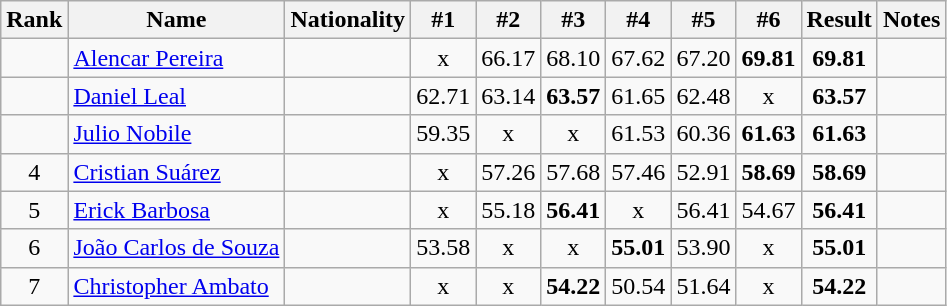<table class="wikitable sortable" style="text-align:center">
<tr>
<th>Rank</th>
<th>Name</th>
<th>Nationality</th>
<th>#1</th>
<th>#2</th>
<th>#3</th>
<th>#4</th>
<th>#5</th>
<th>#6</th>
<th>Result</th>
<th>Notes</th>
</tr>
<tr>
<td></td>
<td align=left><a href='#'>Alencar Pereira</a></td>
<td align=left></td>
<td>x</td>
<td>66.17</td>
<td>68.10</td>
<td>67.62</td>
<td>67.20</td>
<td><strong>69.81</strong></td>
<td><strong>69.81</strong></td>
<td></td>
</tr>
<tr>
<td></td>
<td align=left><a href='#'>Daniel Leal</a></td>
<td align=left></td>
<td>62.71</td>
<td>63.14</td>
<td><strong>63.57</strong></td>
<td>61.65</td>
<td>62.48</td>
<td>x</td>
<td><strong>63.57</strong></td>
<td></td>
</tr>
<tr>
<td></td>
<td align=left><a href='#'>Julio Nobile</a></td>
<td align=left></td>
<td>59.35</td>
<td>x</td>
<td>x</td>
<td>61.53</td>
<td>60.36</td>
<td><strong>61.63</strong></td>
<td><strong>61.63</strong></td>
<td></td>
</tr>
<tr>
<td>4</td>
<td align=left><a href='#'>Cristian Suárez</a></td>
<td align=left></td>
<td>x</td>
<td>57.26</td>
<td>57.68</td>
<td>57.46</td>
<td>52.91</td>
<td><strong>58.69</strong></td>
<td><strong>58.69</strong></td>
<td></td>
</tr>
<tr>
<td>5</td>
<td align=left><a href='#'>Erick Barbosa</a></td>
<td align=left></td>
<td>x</td>
<td>55.18</td>
<td><strong>56.41</strong></td>
<td>x</td>
<td>56.41</td>
<td>54.67</td>
<td><strong>56.41</strong></td>
<td></td>
</tr>
<tr>
<td>6</td>
<td align=left><a href='#'>João Carlos de Souza</a></td>
<td align=left></td>
<td>53.58</td>
<td>x</td>
<td>x</td>
<td><strong>55.01</strong></td>
<td>53.90</td>
<td>x</td>
<td><strong>55.01</strong></td>
<td></td>
</tr>
<tr>
<td>7</td>
<td align=left><a href='#'>Christopher Ambato</a></td>
<td align=left></td>
<td>x</td>
<td>x</td>
<td><strong>54.22</strong></td>
<td>50.54</td>
<td>51.64</td>
<td>x</td>
<td><strong>54.22</strong></td>
<td></td>
</tr>
</table>
